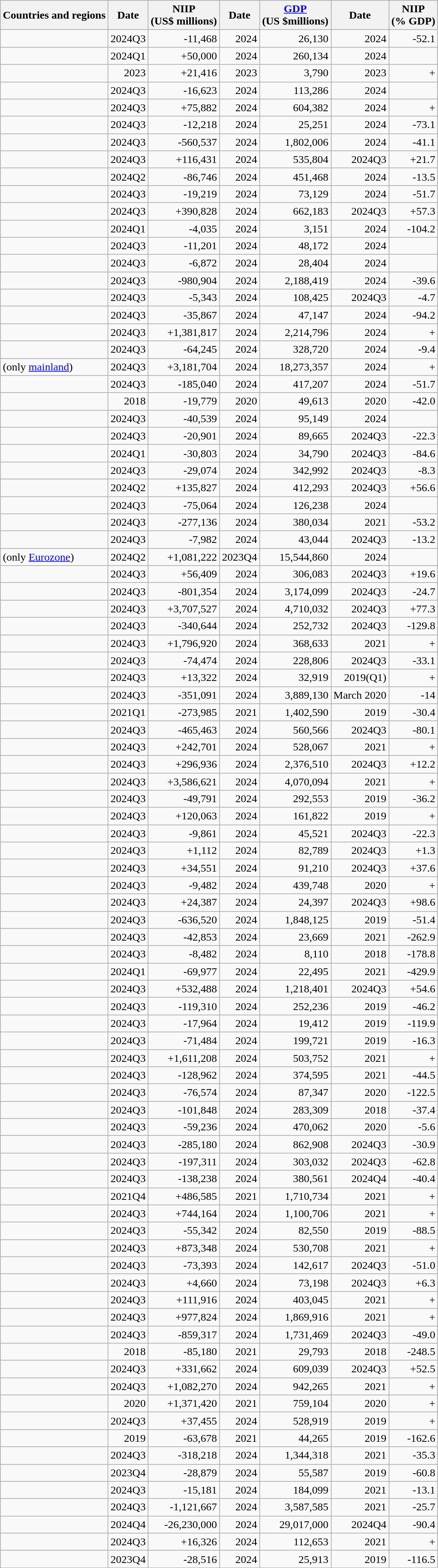<table class="wikitable sortable" style="text-align: right">
<tr>
<th>Countries and regions</th>
<th>Date</th>
<th>NIIP<br>(US$ millions)</th>
<th>Date</th>
<th><a href='#'>GDP</a><br>(US $millions)</th>
<th>Date</th>
<th data-sort type="number">NIIP<br>(% GDP)</th>
</tr>
<tr>
<td style="text-align: left"></td>
<td>2024Q3</td>
<td>-11,468</td>
<td>2024</td>
<td>26,130</td>
<td>2024</td>
<td>-52.1</td>
</tr>
<tr>
<td style="text-align: left"></td>
<td>2024Q1</td>
<td>+50,000</td>
<td>2024</td>
<td>260,134</td>
<td>2024</td>
<td></td>
</tr>
<tr>
<td style="text-align: left"></td>
<td>2023</td>
<td>+21,416</td>
<td>2023</td>
<td>3,790</td>
<td>2023</td>
<td>+</td>
</tr>
<tr>
<td style="text-align: left"></td>
<td>2024Q3</td>
<td>-16,623</td>
<td>2024</td>
<td>113,286</td>
<td>2024</td>
<td></td>
</tr>
<tr>
<td style="text-align: left"></td>
<td>2024Q3</td>
<td>+75,882</td>
<td>2024</td>
<td>604,382</td>
<td>2024</td>
<td>+</td>
</tr>
<tr>
<td style="text-align: left"></td>
<td>2024Q3</td>
<td>-12,218</td>
<td>2024</td>
<td>25,251</td>
<td>2024</td>
<td>-73.1</td>
</tr>
<tr>
<td style="text-align: left"></td>
<td>2024Q3</td>
<td>-560,537</td>
<td>2024</td>
<td>1,802,006</td>
<td>2024</td>
<td>-41.1</td>
</tr>
<tr>
<td style="text-align: left"></td>
<td>2024Q3</td>
<td>+116,431</td>
<td>2024</td>
<td>535,804</td>
<td>2024Q3</td>
<td>+21.7</td>
</tr>
<tr>
<td style="text-align: left"></td>
<td>2024Q2</td>
<td>-86,746</td>
<td>2024</td>
<td>451,468</td>
<td>2024</td>
<td>-13.5</td>
</tr>
<tr>
<td style="text-align: left"></td>
<td>2024Q3</td>
<td>-19,219</td>
<td>2024</td>
<td>73,129</td>
<td>2024</td>
<td>-51.7</td>
</tr>
<tr>
<td style="text-align: left"></td>
<td>2024Q3</td>
<td>+390,828</td>
<td>2024</td>
<td>662,183</td>
<td>2024Q3</td>
<td>+57.3</td>
</tr>
<tr>
<td style="text-align: left"></td>
<td>2024Q1</td>
<td>-4,035</td>
<td>2024</td>
<td>3,151</td>
<td>2024</td>
<td>-104.2</td>
</tr>
<tr>
<td style="text-align: left"></td>
<td>2024Q3</td>
<td>-11,201</td>
<td>2024</td>
<td>48,172</td>
<td>2024</td>
<td></td>
</tr>
<tr>
<td style="text-align: left"></td>
<td>2024Q3</td>
<td>-6,872</td>
<td>2024</td>
<td>28,404</td>
<td>2024</td>
<td></td>
</tr>
<tr>
<td style="text-align: left"></td>
<td>2024Q3</td>
<td>-980,904</td>
<td>2024</td>
<td>2,188,419</td>
<td>2024</td>
<td>-39.6</td>
</tr>
<tr>
<td style="text-align: left"></td>
<td>2024Q3</td>
<td>-5,343</td>
<td>2024</td>
<td>108,425</td>
<td>2024Q3</td>
<td>-4.7</td>
</tr>
<tr>
<td style="text-align: left"></td>
<td>2024Q3</td>
<td>-35,867</td>
<td>2024</td>
<td>47,147</td>
<td>2024</td>
<td>-94.2</td>
</tr>
<tr>
<td style="text-align: left"></td>
<td>2024Q3</td>
<td>+1,381,817</td>
<td>2024</td>
<td>2,214,796</td>
<td>2024</td>
<td>+</td>
</tr>
<tr>
<td style="text-align: left"></td>
<td>2024Q3</td>
<td>-64,245</td>
<td>2024</td>
<td>328,720</td>
<td>2024</td>
<td>-9.4</td>
</tr>
<tr>
<td style="text-align: left"> (only <a href='#'>mainland</a>)</td>
<td>2024Q3</td>
<td>+3,181,704</td>
<td>2024</td>
<td>18,273,357</td>
<td>2024</td>
<td>+</td>
</tr>
<tr>
<td style="text-align: left"></td>
<td>2024Q3</td>
<td>-185,040</td>
<td>2024</td>
<td>417,207</td>
<td>2024</td>
<td>-51.7</td>
</tr>
<tr>
<td style="text-align: left"></td>
<td>2018</td>
<td>-19,779</td>
<td>2020</td>
<td>49,613</td>
<td>2020</td>
<td>-42.0</td>
</tr>
<tr>
<td style="text-align: left"></td>
<td>2024Q3</td>
<td>-40,539</td>
<td>2024</td>
<td>95,149</td>
<td>2024</td>
<td></td>
</tr>
<tr>
<td style="text-align: left"></td>
<td>2024Q3</td>
<td>-20,901</td>
<td>2024</td>
<td>89,665</td>
<td>2024Q3</td>
<td>-22.3</td>
</tr>
<tr>
<td style="text-align: left"></td>
<td>2024Q1</td>
<td>-30,803</td>
<td>2024</td>
<td>34,790</td>
<td>2024Q3</td>
<td>-84.6</td>
</tr>
<tr>
<td style="text-align: left"></td>
<td>2024Q3</td>
<td>-29,074</td>
<td>2024</td>
<td>342,992</td>
<td>2024Q3</td>
<td>-8.3</td>
</tr>
<tr>
<td style="text-align: left"></td>
<td>2024Q2</td>
<td>+135,827</td>
<td>2024</td>
<td>412,293</td>
<td>2024Q3</td>
<td>+56.6</td>
</tr>
<tr>
<td style="text-align: left"></td>
<td>2024Q3</td>
<td>-75,064</td>
<td>2024</td>
<td>126,238</td>
<td>2024</td>
<td></td>
</tr>
<tr>
<td style="text-align: left"></td>
<td>2024Q3</td>
<td>-277,136</td>
<td>2024</td>
<td>380,034</td>
<td>2021</td>
<td>-53.2</td>
</tr>
<tr>
<td style="text-align: left"></td>
<td>2024Q3</td>
<td>-7,982</td>
<td>2024</td>
<td>43,044</td>
<td>2024Q3</td>
<td>-13.2</td>
</tr>
<tr>
<td style="text-align: left"> (only <a href='#'>Eurozone</a>)</td>
<td>2024Q2</td>
<td>+1,081,222</td>
<td>2023Q4</td>
<td>15,544,860</td>
<td>2024</td>
<td></td>
</tr>
<tr>
<td style="text-align: left"></td>
<td>2024Q3</td>
<td>+56,409</td>
<td>2024</td>
<td>306,083</td>
<td>2024Q3</td>
<td>+19.6</td>
</tr>
<tr>
<td style="text-align: left"></td>
<td>2024Q3</td>
<td>-801,354</td>
<td>2024</td>
<td>3,174,099</td>
<td>2024Q3</td>
<td>-24.7</td>
</tr>
<tr>
<td style="text-align: left"></td>
<td>2024Q3</td>
<td>+3,707,527</td>
<td>2024</td>
<td>4,710,032</td>
<td>2024Q3</td>
<td>+77.3</td>
</tr>
<tr>
<td style="text-align: left"></td>
<td>2024Q3</td>
<td>-340,644</td>
<td>2024</td>
<td>252,732</td>
<td>2024Q3</td>
<td>-129.8</td>
</tr>
<tr>
<td style="text-align: left"></td>
<td>2024Q3</td>
<td>+1,796,920</td>
<td>2024</td>
<td>368,633</td>
<td>2021</td>
<td>+</td>
</tr>
<tr>
<td style="text-align: left"></td>
<td>2024Q3</td>
<td>-74,474</td>
<td>2024</td>
<td>228,806</td>
<td>2024Q3</td>
<td>-33.1</td>
</tr>
<tr>
<td style="text-align: left"></td>
<td>2024Q3</td>
<td>+13,322</td>
<td>2024</td>
<td>32,919</td>
<td>2019(Q1)</td>
<td>+</td>
</tr>
<tr>
<td style="text-align: left"></td>
<td>2024Q3</td>
<td>-351,091</td>
<td>2024</td>
<td>3,889,130</td>
<td>March 2020</td>
<td>-14</td>
</tr>
<tr>
<td style="text-align: left"></td>
<td>2021Q1</td>
<td>-273,985</td>
<td>2021</td>
<td>1,402,590</td>
<td>2019</td>
<td>-30.4</td>
</tr>
<tr>
<td style="text-align: left"></td>
<td>2024Q3</td>
<td>-465,463</td>
<td>2024</td>
<td>560,566</td>
<td>2024Q3</td>
<td>-80.1</td>
</tr>
<tr>
<td style="text-align: left"></td>
<td>2024Q3</td>
<td>+242,701</td>
<td>2024</td>
<td>528,067</td>
<td>2021</td>
<td>+</td>
</tr>
<tr>
<td style="text-align: left"></td>
<td>2024Q3</td>
<td>+296,936</td>
<td>2024</td>
<td>2,376,510</td>
<td>2024Q3</td>
<td>+12.2</td>
</tr>
<tr>
<td style="text-align: left"></td>
<td>2024Q3</td>
<td>+3,586,621</td>
<td>2024</td>
<td>4,070,094</td>
<td>2021</td>
<td>+</td>
</tr>
<tr>
<td style="text-align: left"></td>
<td>2024Q3</td>
<td>-49,791</td>
<td>2024</td>
<td>292,553</td>
<td>2019</td>
<td>-36.2</td>
</tr>
<tr>
<td style="text-align: left"></td>
<td>2024Q3</td>
<td>+120,063</td>
<td>2024</td>
<td>161,822</td>
<td>2019</td>
<td>+</td>
</tr>
<tr>
<td style="text-align: left"></td>
<td>2024Q3</td>
<td>-9,861</td>
<td>2024</td>
<td>45,521</td>
<td>2024Q3</td>
<td>-22.3</td>
</tr>
<tr>
<td style="text-align: left"></td>
<td>2024Q3</td>
<td>+1,112</td>
<td>2024</td>
<td>82,789</td>
<td>2024Q3</td>
<td>+1.3</td>
</tr>
<tr>
<td style="text-align: left"></td>
<td>2024Q3</td>
<td>+34,551</td>
<td>2024</td>
<td>91,210</td>
<td>2024Q3</td>
<td>+37.6</td>
</tr>
<tr>
<td style="text-align: left"></td>
<td>2024Q3</td>
<td>-9,482</td>
<td>2024</td>
<td>439,748</td>
<td>2020</td>
<td>+</td>
</tr>
<tr>
<td style="text-align: left"></td>
<td>2024Q3</td>
<td>+24,387</td>
<td>2024</td>
<td>24,397</td>
<td>2024Q3</td>
<td>+98.6</td>
</tr>
<tr>
<td style="text-align: left"></td>
<td>2024Q3</td>
<td>-636,520</td>
<td>2024</td>
<td>1,848,125</td>
<td>2019</td>
<td>-51.4</td>
</tr>
<tr>
<td style="text-align: left"></td>
<td>2024Q3</td>
<td>-42,853</td>
<td>2024</td>
<td>23,669</td>
<td>2021</td>
<td>-262.9</td>
</tr>
<tr>
<td style="text-align: left"></td>
<td>2024Q3</td>
<td>-8,482</td>
<td>2024</td>
<td>8,110</td>
<td>2018</td>
<td>-178.8</td>
</tr>
<tr>
<td style="text-align: left"></td>
<td>2024Q1</td>
<td>-69,977</td>
<td>2024</td>
<td>22,495</td>
<td>2021</td>
<td>-429.9</td>
</tr>
<tr>
<td style="text-align: left"></td>
<td>2024Q3</td>
<td>+532,488</td>
<td>2024</td>
<td>1,218,401</td>
<td>2024Q3</td>
<td>+54.6</td>
</tr>
<tr>
<td style="text-align: left"></td>
<td>2024Q3</td>
<td>-119,310</td>
<td>2024</td>
<td>252,236</td>
<td>2019</td>
<td>-46.2</td>
</tr>
<tr>
<td style="text-align: left"></td>
<td>2024Q3</td>
<td>-17,964</td>
<td>2024</td>
<td>19,412</td>
<td>2019</td>
<td>-119.9</td>
</tr>
<tr>
<td style="text-align: left"></td>
<td>2024Q3</td>
<td>-71,484</td>
<td>2024</td>
<td>199,721</td>
<td>2019</td>
<td>-16.3</td>
</tr>
<tr>
<td style="text-align: left"></td>
<td>2024Q3</td>
<td>+1,611,208</td>
<td>2024</td>
<td>503,752</td>
<td>2021</td>
<td>+</td>
</tr>
<tr>
<td style="text-align: left"></td>
<td>2024Q3</td>
<td>-128,962</td>
<td>2024</td>
<td>374,595</td>
<td>2021</td>
<td>-44.5</td>
</tr>
<tr>
<td style="text-align: left"></td>
<td>2024Q3</td>
<td>-76,574</td>
<td>2024</td>
<td>87,347</td>
<td>2020</td>
<td>-122.5</td>
</tr>
<tr>
<td style="text-align: left"></td>
<td>2024Q3</td>
<td>-101,848</td>
<td>2024</td>
<td>283,309</td>
<td>2018</td>
<td>-37.4</td>
</tr>
<tr>
<td style="text-align: left"></td>
<td>2024Q3</td>
<td>-59,236</td>
<td>2024</td>
<td>470,062</td>
<td>2020</td>
<td>-5.6</td>
</tr>
<tr>
<td style="text-align: left"></td>
<td>2024Q3</td>
<td>-285,180</td>
<td>2024</td>
<td>862,908</td>
<td>2024Q3</td>
<td>-30.9</td>
</tr>
<tr>
<td style="text-align: left"></td>
<td>2024Q3</td>
<td>-197,311</td>
<td>2024</td>
<td>303,032</td>
<td>2024Q3</td>
<td>-62.8</td>
</tr>
<tr>
<td style="text-align: left"></td>
<td>2024Q3</td>
<td>-138,238</td>
<td>2024</td>
<td>380,561</td>
<td>2024Q4</td>
<td>-40.4</td>
</tr>
<tr>
<td style="text-align: left"></td>
<td>2021Q4</td>
<td>+486,585</td>
<td>2021</td>
<td>1,710,734</td>
<td>2021</td>
<td>+</td>
</tr>
<tr>
<td style="text-align: left"></td>
<td>2024Q3</td>
<td>+744,164</td>
<td>2024</td>
<td>1,100,706</td>
<td>2021</td>
<td>+</td>
</tr>
<tr>
<td style="text-align: left"></td>
<td>2024Q3</td>
<td>-55,342</td>
<td>2024</td>
<td>82,550</td>
<td>2019</td>
<td>-88.5</td>
</tr>
<tr>
<td style="text-align: left"></td>
<td>2024Q3</td>
<td>+873,348</td>
<td>2024</td>
<td>530,708</td>
<td>2021</td>
<td>+</td>
</tr>
<tr>
<td style="text-align: left"></td>
<td>2024Q3</td>
<td>-73,393</td>
<td>2024</td>
<td>142,617</td>
<td>2024Q3</td>
<td>-51.0</td>
</tr>
<tr>
<td style="text-align: left"></td>
<td>2024Q3</td>
<td>+4,660</td>
<td>2024</td>
<td>73,198</td>
<td>2024Q3</td>
<td>+6.3</td>
</tr>
<tr>
<td style="text-align: left"></td>
<td>2024Q3</td>
<td>+111,916</td>
<td>2024</td>
<td>403,045</td>
<td>2021</td>
<td>+</td>
</tr>
<tr>
<td style="text-align: left"></td>
<td>2024Q3</td>
<td>+977,824</td>
<td>2024</td>
<td>1,869,916</td>
<td>2021</td>
<td>+</td>
</tr>
<tr>
<td style="text-align: left"></td>
<td>2024Q3</td>
<td>-859,317</td>
<td>2024</td>
<td>1,731,469</td>
<td>2024Q3</td>
<td>-49.0</td>
</tr>
<tr>
<td style="text-align: left"></td>
<td>2018</td>
<td>-85,180</td>
<td>2021</td>
<td>29,793</td>
<td>2018</td>
<td>-248.5</td>
</tr>
<tr>
<td style="text-align: left"></td>
<td>2024Q3</td>
<td>+331,662</td>
<td>2024</td>
<td>609,039</td>
<td>2024Q3</td>
<td>+52.5</td>
</tr>
<tr>
<td style="text-align: left"></td>
<td>2024Q3</td>
<td>+1,082,270</td>
<td>2024</td>
<td>942,265</td>
<td>2021</td>
<td>+</td>
</tr>
<tr>
<td style="text-align: left"></td>
<td>2020</td>
<td>+1,371,420</td>
<td>2021</td>
<td>759,104</td>
<td>2020</td>
<td>+</td>
</tr>
<tr>
<td style="text-align: left"></td>
<td>2024Q3</td>
<td>+37,455</td>
<td>2024</td>
<td>528,919</td>
<td>2019</td>
<td>+</td>
</tr>
<tr>
<td style="text-align: left"></td>
<td>2019</td>
<td>-63,678</td>
<td>2021</td>
<td>44,265</td>
<td>2019</td>
<td>-162.6</td>
</tr>
<tr>
<td style="text-align: left"></td>
<td>2024Q3</td>
<td>-318,218</td>
<td>2024</td>
<td>1,344,318</td>
<td>2021</td>
<td>-35.3</td>
</tr>
<tr>
<td style="text-align: left"></td>
<td>2023Q4</td>
<td>-28,879</td>
<td>2024</td>
<td>55,587</td>
<td>2019</td>
<td>-60.8</td>
</tr>
<tr>
<td style="text-align: left"></td>
<td>2024Q3</td>
<td>-15,181</td>
<td>2024</td>
<td>184,099</td>
<td>2021</td>
<td>-13.1</td>
</tr>
<tr>
<td style="text-align: left"></td>
<td>2024Q3</td>
<td>-1,121,667</td>
<td>2024</td>
<td>3,587,585</td>
<td>2021</td>
<td>-25.7</td>
</tr>
<tr>
<td style="text-align: left"></td>
<td>2024Q4</td>
<td>-26,230,000</td>
<td>2024</td>
<td>29,017,000</td>
<td>2024Q4</td>
<td>-90.4</td>
</tr>
<tr>
<td style="text-align: left"></td>
<td>2024Q3</td>
<td>+16,326</td>
<td>2024</td>
<td>112,653</td>
<td>2021</td>
<td>+</td>
</tr>
<tr>
<td style="text-align: left"></td>
<td>2023Q4</td>
<td>-28,516</td>
<td>2024</td>
<td>25,913</td>
<td>2019</td>
<td>-116.5</td>
</tr>
<tr>
</tr>
</table>
